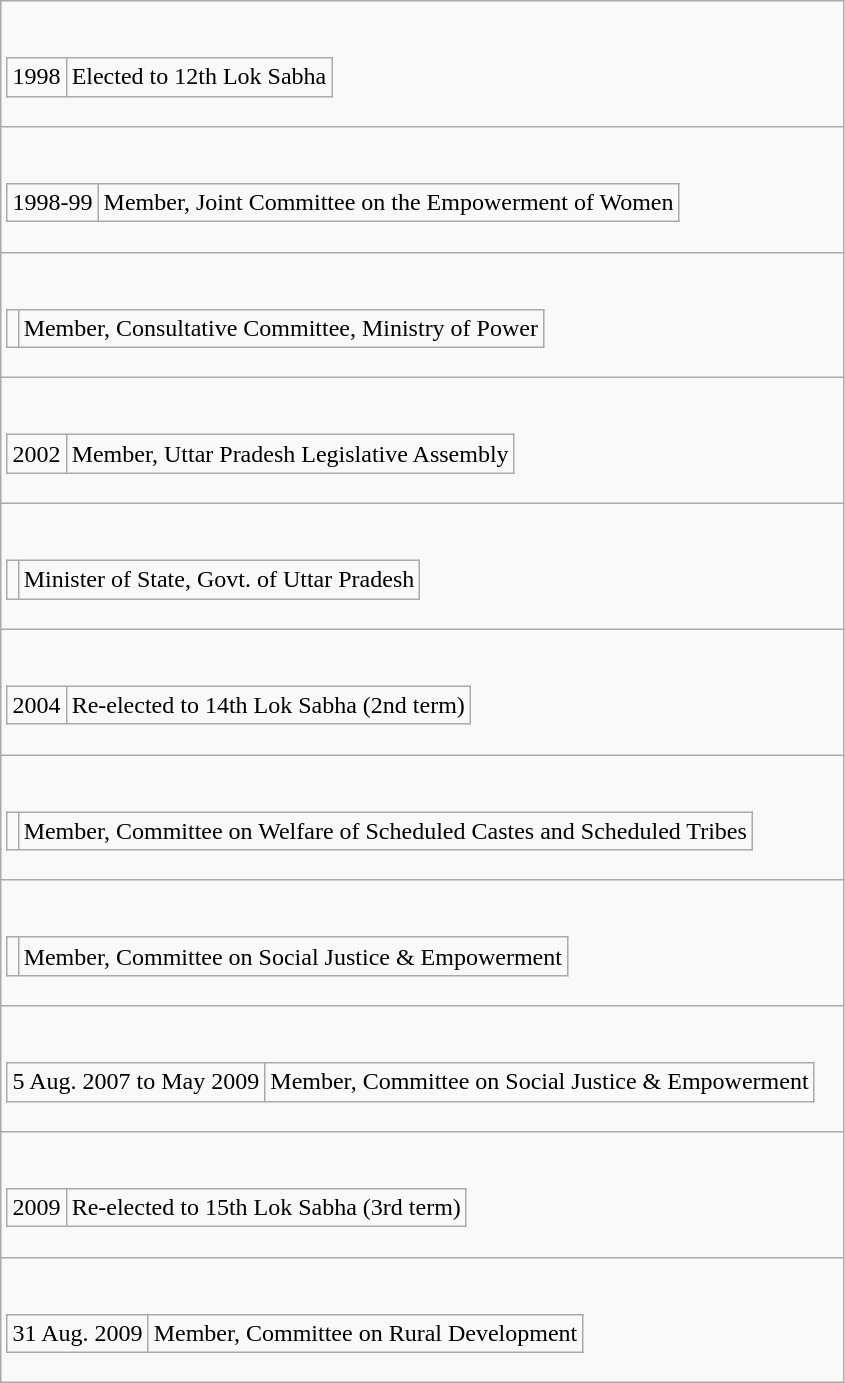<table class="wikitable">
<tr>
<td><br><table class="wikitable">
<tr>
<td>1998</td>
<td>Elected to 12th Lok Sabha</td>
</tr>
</table>
</td>
</tr>
<tr>
<td><br><table class="wikitable">
<tr>
<td>1998-99</td>
<td>Member, Joint Committee on the Empowerment of Women</td>
</tr>
</table>
</td>
</tr>
<tr>
<td><br><table class="wikitable">
<tr>
<td></td>
<td>Member, Consultative Committee, Ministry of Power</td>
</tr>
</table>
</td>
</tr>
<tr>
<td><br><table class="wikitable">
<tr>
<td>2002</td>
<td>Member, Uttar Pradesh Legislative Assembly</td>
</tr>
</table>
</td>
</tr>
<tr>
<td><br><table class="wikitable">
<tr>
<td></td>
<td>Minister of State, Govt. of Uttar Pradesh</td>
</tr>
</table>
</td>
</tr>
<tr>
<td><br><table class="wikitable">
<tr>
<td>2004</td>
<td>Re-elected to 14th Lok Sabha (2nd term)</td>
</tr>
</table>
</td>
</tr>
<tr>
<td><br><table class="wikitable">
<tr>
<td></td>
<td>Member, Committee on Welfare of Scheduled Castes and Scheduled Tribes</td>
</tr>
</table>
</td>
</tr>
<tr>
<td><br><table class="wikitable">
<tr>
<td></td>
<td>Member, Committee on Social Justice & Empowerment</td>
</tr>
</table>
</td>
</tr>
<tr>
<td><br><table class="wikitable">
<tr>
<td>5 Aug. 2007 to May 2009</td>
<td>Member, Committee on Social Justice & Empowerment</td>
</tr>
</table>
</td>
</tr>
<tr>
<td><br><table class="wikitable">
<tr>
<td>2009</td>
<td>Re-elected to 15th Lok Sabha (3rd term)</td>
</tr>
</table>
</td>
</tr>
<tr>
<td><br><table class="wikitable">
<tr>
<td>31 Aug. 2009</td>
<td>Member, Committee on Rural Development</td>
</tr>
</table>
</td>
</tr>
</table>
